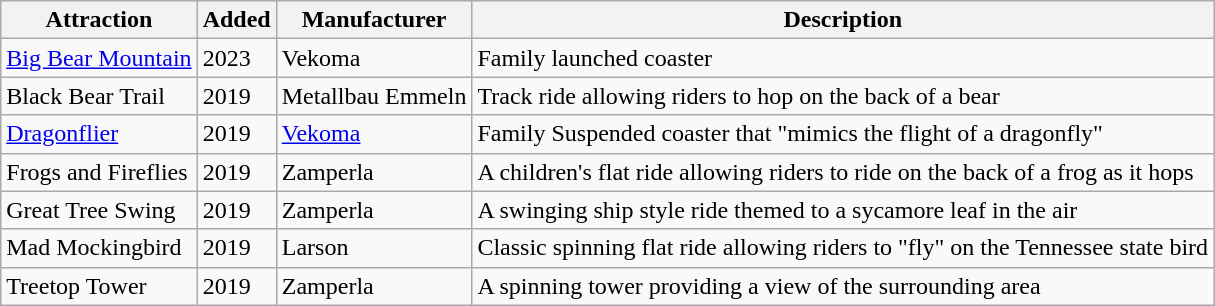<table class="wikitable">
<tr>
<th>Attraction</th>
<th>Added</th>
<th>Manufacturer</th>
<th>Description</th>
</tr>
<tr>
<td><a href='#'>Big Bear Mountain</a></td>
<td>2023</td>
<td>Vekoma</td>
<td>Family launched coaster</td>
</tr>
<tr>
<td>Black Bear Trail</td>
<td>2019</td>
<td>Metallbau Emmeln</td>
<td>Track ride allowing riders to hop on the back of a bear</td>
</tr>
<tr>
<td><a href='#'>Dragonflier</a></td>
<td>2019</td>
<td><a href='#'>Vekoma</a></td>
<td>Family Suspended coaster that "mimics the flight of a dragonfly"</td>
</tr>
<tr>
<td>Frogs and Fireflies</td>
<td>2019</td>
<td>Zamperla</td>
<td>A children's flat ride allowing riders to ride on the back of a frog as it hops</td>
</tr>
<tr>
<td>Great Tree Swing</td>
<td>2019</td>
<td>Zamperla</td>
<td>A swinging ship style ride themed to a sycamore leaf in the air</td>
</tr>
<tr>
<td>Mad Mockingbird</td>
<td>2019</td>
<td>Larson</td>
<td>Classic spinning flat ride allowing riders to "fly" on the Tennessee state bird</td>
</tr>
<tr>
<td>Treetop Tower</td>
<td>2019</td>
<td>Zamperla</td>
<td>A spinning tower providing a view of the surrounding area</td>
</tr>
</table>
